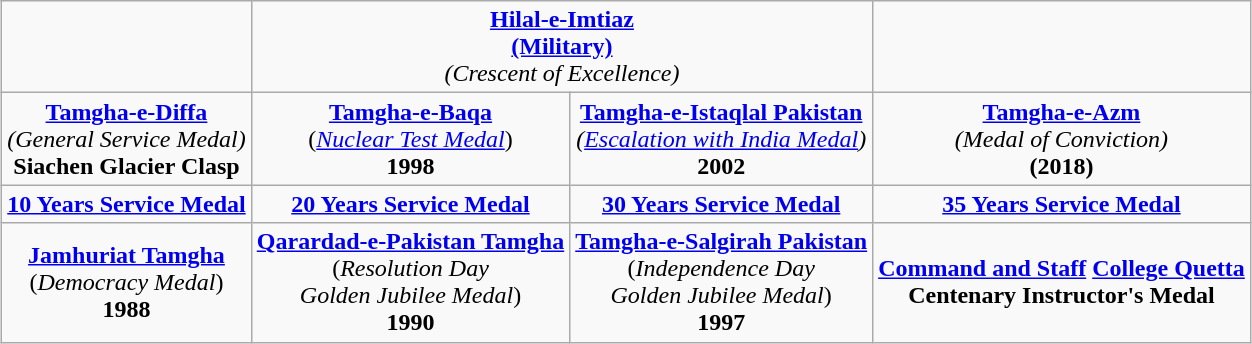<table class="wikitable" style="margin:1em auto; text-align:center;">
<tr>
<td></td>
<td colspan="2"><strong><a href='#'>Hilal-e-Imtiaz</a></strong><br><strong><a href='#'>(Military)</a></strong><br><em>(Crescent of Excellence)</em></td>
<td></td>
</tr>
<tr>
<td><strong><a href='#'>Tamgha-e-Diffa</a></strong><br><em>(General Service Medal)</em><br><strong>Siachen Glacier Clasp</strong></td>
<td><strong><a href='#'>Tamgha-e-Baqa</a></strong><br>(<em><a href='#'>Nuclear Test Medal</a></em>)<br><strong>1998</strong></td>
<td><strong><a href='#'>Tamgha-e-Istaqlal Pakistan</a></strong><br><em>(<a href='#'>Escalation with India Medal</a>)</em><br><strong>2002</strong></td>
<td><strong><a href='#'>Tamgha-e-Azm</a></strong><br><em>(Medal of Conviction)</em><br><strong>(2018)</strong></td>
</tr>
<tr>
<td><strong><a href='#'>10 Years Service Medal</a></strong></td>
<td><strong><a href='#'>20 Years Service Medal</a></strong></td>
<td><strong><a href='#'>30 Years Service Medal</a></strong></td>
<td><strong><a href='#'>35 Years Service Medal</a></strong></td>
</tr>
<tr>
<td><strong><a href='#'>Jamhuriat Tamgha</a></strong><br>(<em>Democracy Medal</em>)<br><strong>1988</strong></td>
<td><strong><a href='#'>Qarardad-e-Pakistan Tamgha</a></strong><br>(<em>Resolution Day</em><br><em>Golden Jubilee Medal</em>)<br><strong>1990</strong></td>
<td><strong><a href='#'>Tamgha-e-Salgirah Pakistan</a></strong><br>(<em>Independence Day</em><br><em>Golden Jubilee Medal</em>)<br><strong>1997</strong></td>
<td><strong><a href='#'>Command and Staff</a></strong> <strong><a href='#'>College Quetta</a></strong><br><strong>Centenary Instructor's Medal</strong></td>
</tr>
</table>
